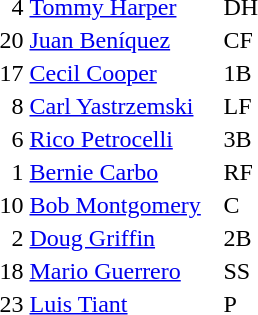<table>
<tr>
<td>  4</td>
<td><a href='#'>Tommy Harper</a></td>
<td>DH</td>
</tr>
<tr>
<td>20</td>
<td><a href='#'>Juan Beníquez</a></td>
<td>CF</td>
</tr>
<tr>
<td>17</td>
<td><a href='#'>Cecil Cooper</a></td>
<td>1B</td>
</tr>
<tr>
<td>  8</td>
<td><a href='#'>Carl Yastrzemski</a>    </td>
<td>LF</td>
</tr>
<tr>
<td>  6</td>
<td><a href='#'>Rico Petrocelli</a></td>
<td>3B</td>
</tr>
<tr>
<td>  1</td>
<td><a href='#'>Bernie Carbo</a></td>
<td>RF</td>
</tr>
<tr>
<td>10</td>
<td><a href='#'>Bob Montgomery</a></td>
<td>C</td>
</tr>
<tr>
<td>  2</td>
<td><a href='#'>Doug Griffin</a></td>
<td>2B</td>
</tr>
<tr>
<td>18</td>
<td><a href='#'>Mario Guerrero</a></td>
<td>SS</td>
</tr>
<tr>
<td>23</td>
<td><a href='#'>Luis Tiant</a></td>
<td>P</td>
</tr>
</table>
